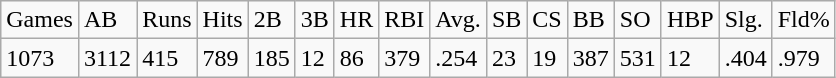<table class="wikitable">
<tr>
<td>Games</td>
<td>AB</td>
<td>Runs</td>
<td>Hits</td>
<td>2B</td>
<td>3B</td>
<td>HR</td>
<td>RBI</td>
<td>Avg.</td>
<td>SB</td>
<td>CS</td>
<td>BB</td>
<td>SO</td>
<td>HBP</td>
<td>Slg.</td>
<td>Fld%</td>
</tr>
<tr>
<td>1073</td>
<td>3112</td>
<td>415</td>
<td>789</td>
<td>185</td>
<td>12</td>
<td>86</td>
<td>379</td>
<td>.254</td>
<td>23</td>
<td>19</td>
<td>387</td>
<td>531</td>
<td>12</td>
<td>.404</td>
<td>.979</td>
</tr>
</table>
